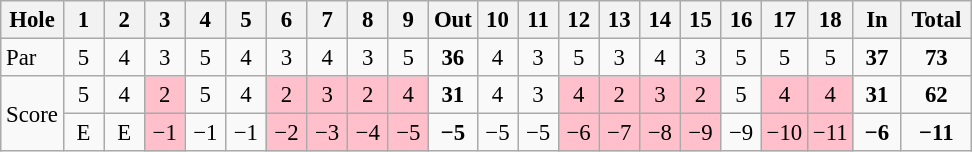<table class=wikitable style="font-size: 95%; text-align:center">
<tr>
<th align="left">Hole</th>
<th style="width:20px">1</th>
<th style="width:20px">2</th>
<th style="width:20px">3</th>
<th style="width:20px">4</th>
<th style="width:20px">5</th>
<th style="width:20px">6</th>
<th style="width:20px">7</th>
<th style="width:20px">8</th>
<th style="width:20px">9</th>
<th style="width:25px">Out</th>
<th style="width:20px">10</th>
<th style="width:20px">11</th>
<th style="width:20px">12</th>
<th style="width:20px">13</th>
<th style="width:20px">14</th>
<th style="width:20px">15</th>
<th style="width:20px">16</th>
<th style="width:20px">17</th>
<th style="width:20px">18</th>
<th style="width:25px">In</th>
<th style="width:40px">Total</th>
</tr>
<tr>
<td align=left>Par</td>
<td>5</td>
<td>4</td>
<td>3</td>
<td>5</td>
<td>4</td>
<td>3</td>
<td>4</td>
<td>3</td>
<td>5</td>
<td><strong>36</strong></td>
<td>4</td>
<td>3</td>
<td>5</td>
<td>3</td>
<td>4</td>
<td>3</td>
<td>5</td>
<td>5</td>
<td>5</td>
<td><strong>37</strong></td>
<td><strong>73</strong></td>
</tr>
<tr>
<td align=left rowspan=2>Score</td>
<td>5</td>
<td>4</td>
<td style="background:Pink;">2</td>
<td>5</td>
<td>4</td>
<td style="background:Pink;">2</td>
<td style="background:Pink;">3</td>
<td style="background:Pink;">2</td>
<td style="background:Pink;">4</td>
<td><strong>31</strong></td>
<td>4</td>
<td>3</td>
<td style="background:Pink;">4</td>
<td style="background:Pink;">2</td>
<td style="background:Pink;">3</td>
<td style="background:Pink;">2</td>
<td>5</td>
<td style="background:Pink;">4</td>
<td style="background:Pink;">4</td>
<td><strong>31</strong></td>
<td><strong>62</strong></td>
</tr>
<tr>
<td>E</td>
<td>E</td>
<td style="background: Pink;">−1</td>
<td>−1</td>
<td>−1</td>
<td style="background: Pink;">−2</td>
<td style="background: Pink;">−3</td>
<td style="background: Pink;">−4</td>
<td style="background: Pink;">−5</td>
<td><strong>−5</strong></td>
<td>−5</td>
<td>−5</td>
<td style="background: Pink;">−6</td>
<td style="background: Pink;">−7</td>
<td style="background: Pink;">−8</td>
<td style="background: Pink;">−9</td>
<td>−9</td>
<td style="background: Pink;">−10</td>
<td style="background: Pink;">−11</td>
<td><strong>−6</strong></td>
<td><strong>−11</strong></td>
</tr>
</table>
